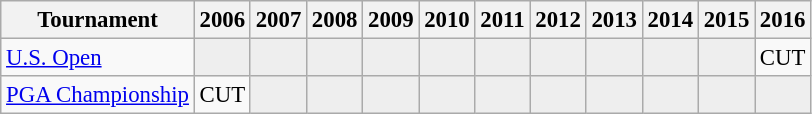<table class="wikitable" style="font-size:95%;text-align:center;">
<tr>
<th>Tournament</th>
<th>2006</th>
<th>2007</th>
<th>2008</th>
<th>2009</th>
<th>2010</th>
<th>2011</th>
<th>2012</th>
<th>2013</th>
<th>2014</th>
<th>2015</th>
<th>2016</th>
</tr>
<tr>
<td align=left><a href='#'>U.S. Open</a></td>
<td style="background:#eeeeee;"></td>
<td style="background:#eeeeee;"></td>
<td style="background:#eeeeee;"></td>
<td style="background:#eeeeee;"></td>
<td style="background:#eeeeee;"></td>
<td style="background:#eeeeee;"></td>
<td style="background:#eeeeee;"></td>
<td style="background:#eeeeee;"></td>
<td style="background:#eeeeee;"></td>
<td style="background:#eeeeee;"></td>
<td>CUT</td>
</tr>
<tr>
<td align=left><a href='#'>PGA Championship</a></td>
<td>CUT</td>
<td style="background:#eeeeee;"></td>
<td style="background:#eeeeee;"></td>
<td style="background:#eeeeee;"></td>
<td style="background:#eeeeee;"></td>
<td style="background:#eeeeee;"></td>
<td style="background:#eeeeee;"></td>
<td style="background:#eeeeee;"></td>
<td style="background:#eeeeee;"></td>
<td style="background:#eeeeee;"></td>
<td style="background:#eeeeee;"></td>
</tr>
</table>
